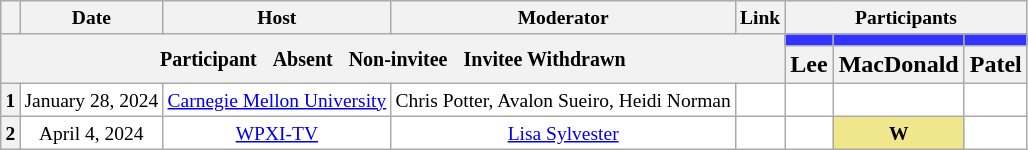<table class="wikitable" style="text-align:center;">
<tr style="font-size:small;">
<th scope="col"></th>
<th scope="col">Date</th>
<th scope="col">Host</th>
<th scope="col">Moderator</th>
<th scope="col">Link</th>
<th scope="col" colspan="5">Participants</th>
</tr>
<tr>
<th colspan="5" rowspan="2"> <small>Participant  </small> <small>Absent  </small> <small>Non-invitee  </small> <small>Invitee Withdrawn</small></th>
<th scope="col" style="background:#33f;"></th>
<th scope="col" style="background:#33f;"></th>
<th scope="col" style="background:#33f;"></th>
</tr>
<tr>
<th scope="col">Lee</th>
<th scope="col">MacDonald</th>
<th scope="col">Patel</th>
</tr>
<tr style="background:#fff; font-size:small;">
<th scope="row">1</th>
<td style="white-space:nowrap;">January 28, 2024</td>
<td style="white-space:nowrap;"><a href='#'>Carnegie Mellon University</a></td>
<td style="white-space:nowrap;">Chris Potter, Avalon Sueiro, Heidi Norman</td>
<td style="white-space:nowrap;"></td>
<td></td>
<td></td>
<td></td>
</tr>
<tr style="background:#fff; font-size:small;">
<th scope="row">2</th>
<td>April 4, 2024</td>
<td><a href='#'>WPXI-TV</a></td>
<td><a href='#'>Lisa Sylvester</a></td>
<td></td>
<td></td>
<td style="background:#f0e68c; color:black; text-align:center;"><strong>W</strong></td>
<td></td>
</tr>
</table>
